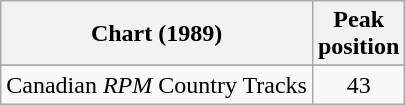<table class="wikitable sortable">
<tr>
<th align="left">Chart (1989)</th>
<th align="center">Peak<br>position</th>
</tr>
<tr>
</tr>
<tr>
<td align="left">Canadian <em>RPM</em> Country Tracks</td>
<td align="center">43</td>
</tr>
</table>
